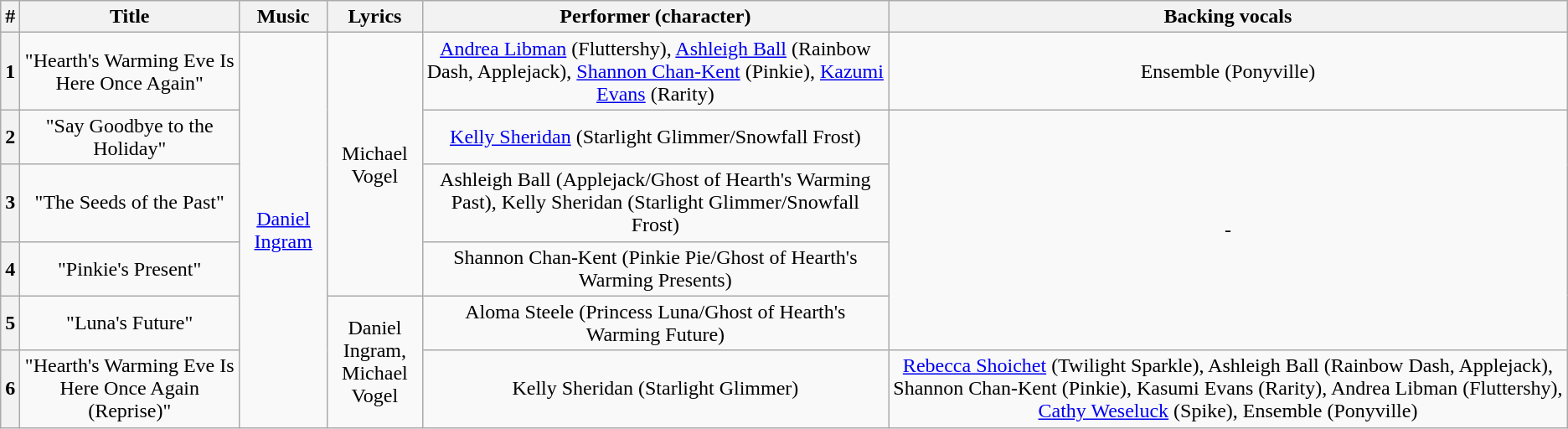<table class="wikitable sortable" style="text-align: center">
<tr>
<th>#</th>
<th><strong>Title</strong></th>
<th>Music</th>
<th>Lyrics</th>
<th><strong>Performer (character)</strong></th>
<th><strong>Backing vocals</strong></th>
</tr>
<tr>
<th>1</th>
<td>"Hearth's Warming Eve Is Here Once Again"</td>
<td rowspan=6><a href='#'>Daniel Ingram</a></td>
<td rowspan=4>Michael Vogel</td>
<td><a href='#'>Andrea Libman</a> (Fluttershy), <a href='#'>Ashleigh Ball</a> (Rainbow Dash, Applejack), <a href='#'>Shannon Chan-Kent</a> (Pinkie), <a href='#'>Kazumi Evans</a> (Rarity)</td>
<td>Ensemble (Ponyville)</td>
</tr>
<tr>
<th>2</th>
<td>"Say Goodbye to the Holiday"</td>
<td><a href='#'>Kelly Sheridan</a> (Starlight Glimmer/Snowfall Frost)</td>
<td rowspan=4>-</td>
</tr>
<tr>
<th>3</th>
<td>"The Seeds of the Past"</td>
<td>Ashleigh Ball (Applejack/Ghost of Hearth's Warming Past), Kelly Sheridan (Starlight Glimmer/Snowfall Frost)</td>
</tr>
<tr>
<th>4</th>
<td>"Pinkie's Present"</td>
<td>Shannon Chan-Kent (Pinkie Pie/Ghost of Hearth's Warming Presents)</td>
</tr>
<tr>
<th>5</th>
<td>"Luna's Future"</td>
<td rowspan=2>Daniel Ingram,<br>Michael Vogel</td>
<td>Aloma Steele (Princess Luna/Ghost of Hearth's Warming Future)</td>
</tr>
<tr>
<th>6</th>
<td>"Hearth's Warming Eve Is Here Once Again (Reprise)"</td>
<td>Kelly Sheridan (Starlight Glimmer)</td>
<td><a href='#'>Rebecca Shoichet</a> (Twilight Sparkle), Ashleigh Ball (Rainbow Dash, Applejack), Shannon Chan-Kent (Pinkie), Kasumi Evans (Rarity), Andrea Libman (Fluttershy), <a href='#'>Cathy Weseluck</a> (Spike), Ensemble (Ponyville)</td>
</tr>
</table>
